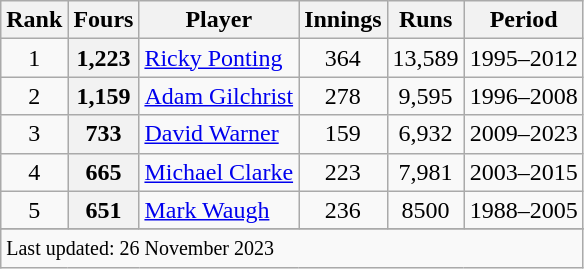<table class="wikitable plainrowheaders sortable">
<tr>
<th scope=col>Rank</th>
<th scope=col>Fours</th>
<th scope=col>Player</th>
<th scope=col>Innings</th>
<th scope=col>Runs</th>
<th scope=col>Period</th>
</tr>
<tr>
<td align=center>1</td>
<th scope=row style=text-align:center;>1,223</th>
<td><a href='#'>Ricky Ponting</a></td>
<td align=center>364</td>
<td align=center>13,589</td>
<td>1995–2012</td>
</tr>
<tr>
<td align=center>2</td>
<th scope=row style=text-align:center;>1,159</th>
<td><a href='#'>Adam Gilchrist</a></td>
<td align=center>278</td>
<td align=center>9,595</td>
<td>1996–2008</td>
</tr>
<tr>
<td align=center>3</td>
<th scope=row style=text-align:center;>733</th>
<td><a href='#'>David Warner</a></td>
<td align=center>159</td>
<td align=center>6,932</td>
<td>2009–2023</td>
</tr>
<tr>
<td align=center>4</td>
<th scope=row style=text-align:center;>665</th>
<td><a href='#'>Michael Clarke</a></td>
<td align=center>223</td>
<td align=center>7,981</td>
<td>2003–2015</td>
</tr>
<tr>
<td align=center>5</td>
<th scope=row style=text-align:center;>651</th>
<td><a href='#'>Mark Waugh</a></td>
<td align=center>236</td>
<td align=center>8500</td>
<td>1988–2005</td>
</tr>
<tr>
</tr>
<tr class=sortbottom>
<td colspan=6><small>Last updated: 26 November 2023</small></td>
</tr>
</table>
